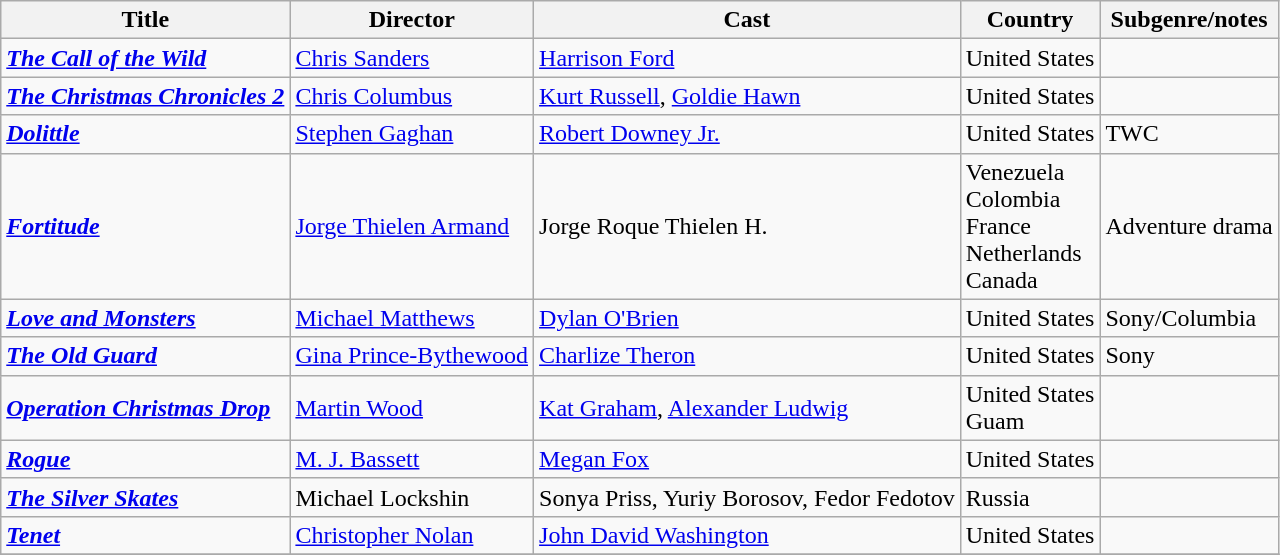<table class="wikitable">
<tr>
<th>Title</th>
<th>Director</th>
<th>Cast</th>
<th>Country</th>
<th>Subgenre/notes</th>
</tr>
<tr>
<td><strong><em><a href='#'>The Call of the Wild</a></em></strong></td>
<td><a href='#'>Chris Sanders</a></td>
<td><a href='#'>Harrison Ford</a></td>
<td>United States</td>
<td></td>
</tr>
<tr>
<td><strong><em><a href='#'>The Christmas Chronicles 2</a></em></strong></td>
<td><a href='#'>Chris Columbus</a></td>
<td><a href='#'>Kurt Russell</a>, <a href='#'>Goldie Hawn</a></td>
<td>United States</td>
<td></td>
</tr>
<tr>
<td><strong><em><a href='#'>Dolittle</a></em></strong></td>
<td><a href='#'>Stephen Gaghan</a></td>
<td><a href='#'>Robert Downey Jr.</a></td>
<td>United States</td>
<td>TWC</td>
</tr>
<tr>
<td><strong><em><a href='#'>Fortitude</a></em></strong></td>
<td><a href='#'>Jorge Thielen Armand</a></td>
<td>Jorge Roque Thielen H.</td>
<td>Venezuela <br> Colombia <br> France <br> Netherlands <br> Canada</td>
<td>Adventure drama</td>
</tr>
<tr>
<td><strong><em><a href='#'>Love and Monsters</a></em></strong></td>
<td><a href='#'>Michael Matthews</a></td>
<td><a href='#'>Dylan O'Brien</a></td>
<td>United States</td>
<td>Sony/Columbia</td>
</tr>
<tr>
<td><strong><em><a href='#'>The Old Guard</a></em></strong></td>
<td><a href='#'>Gina Prince-Bythewood</a></td>
<td><a href='#'>Charlize Theron</a></td>
<td>United States</td>
<td>Sony</td>
</tr>
<tr>
<td><strong><em><a href='#'>Operation Christmas Drop</a></em></strong></td>
<td><a href='#'>Martin Wood</a></td>
<td><a href='#'>Kat Graham</a>, <a href='#'>Alexander Ludwig</a></td>
<td>United States<br>Guam</td>
<td></td>
</tr>
<tr>
<td><strong><em><a href='#'>Rogue</a></em></strong></td>
<td><a href='#'>M. J. Bassett</a></td>
<td><a href='#'>Megan Fox</a></td>
<td>United States</td>
<td></td>
</tr>
<tr>
<td><strong><em><a href='#'>The Silver Skates</a></em></strong></td>
<td>Michael Lockshin</td>
<td>Sonya Priss, Yuriy Borosov, Fedor Fedotov</td>
<td>Russia</td>
<td></td>
</tr>
<tr>
<td><strong><em><a href='#'>Tenet</a></em></strong></td>
<td><a href='#'>Christopher Nolan</a></td>
<td><a href='#'>John David Washington</a></td>
<td>United States</td>
<td></td>
</tr>
<tr>
</tr>
</table>
